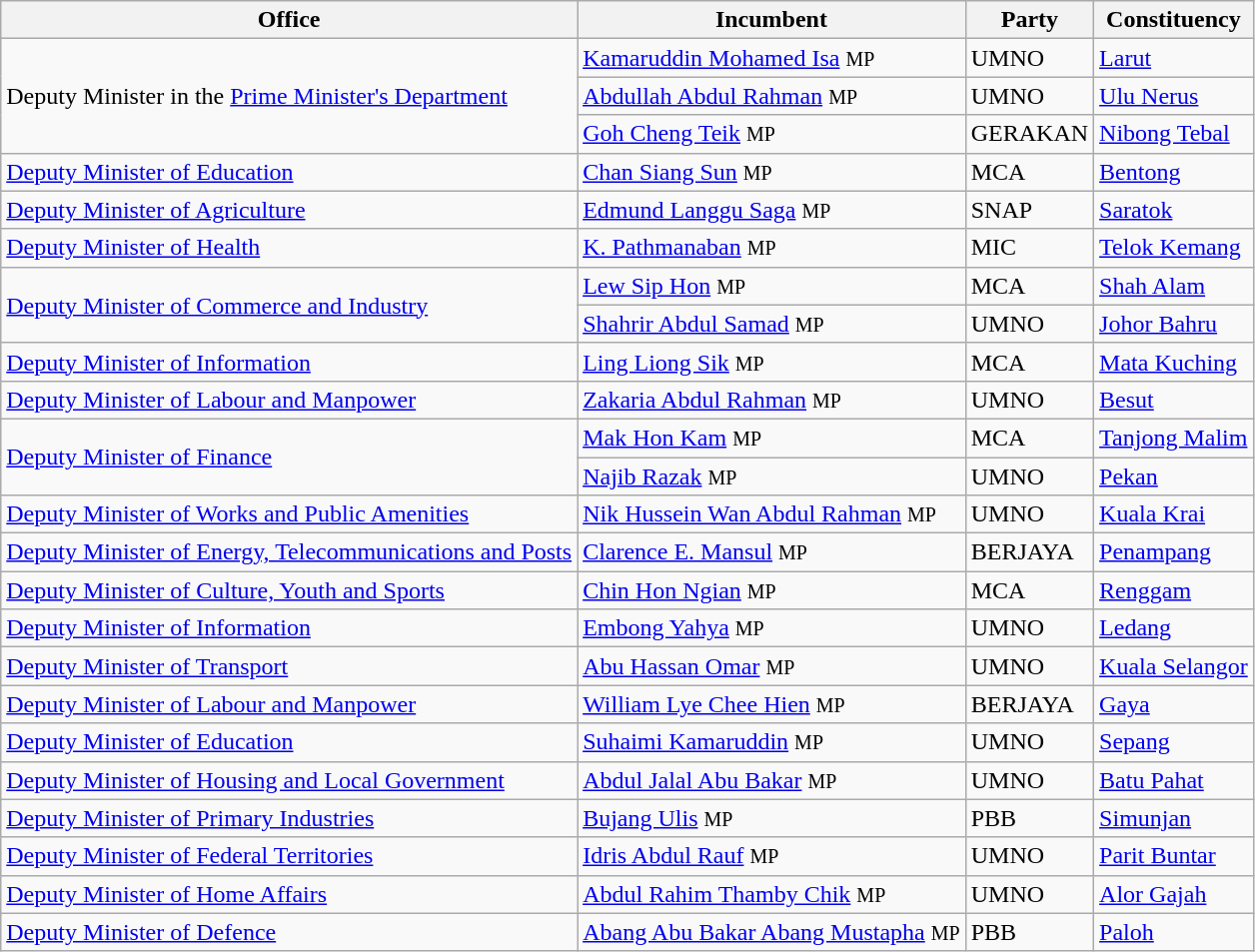<table class="sortable wikitable">
<tr>
<th>Office</th>
<th>Incumbent</th>
<th>Party</th>
<th>Constituency</th>
</tr>
<tr>
<td rowspan="3">Deputy Minister in the <a href='#'>Prime Minister's Department</a></td>
<td><a href='#'>Kamaruddin Mohamed Isa</a> <small>MP</small></td>
<td>UMNO</td>
<td><a href='#'>Larut</a></td>
</tr>
<tr>
<td><a href='#'>Abdullah Abdul Rahman</a> <small>MP</small></td>
<td>UMNO</td>
<td><a href='#'>Ulu Nerus</a></td>
</tr>
<tr>
<td><a href='#'>Goh Cheng Teik</a> <small>MP</small></td>
<td>GERAKAN</td>
<td><a href='#'>Nibong Tebal</a></td>
</tr>
<tr>
<td><a href='#'>Deputy Minister of Education</a></td>
<td><a href='#'>Chan Siang Sun</a> <small>MP</small></td>
<td>MCA</td>
<td><a href='#'>Bentong</a></td>
</tr>
<tr>
<td><a href='#'>Deputy Minister of Agriculture</a></td>
<td><a href='#'>Edmund Langgu Saga</a> <small>MP</small></td>
<td>SNAP</td>
<td><a href='#'>Saratok</a></td>
</tr>
<tr>
<td><a href='#'>Deputy Minister of Health</a></td>
<td><a href='#'>K. Pathmanaban</a> <small>MP</small></td>
<td>MIC</td>
<td><a href='#'>Telok Kemang</a></td>
</tr>
<tr>
<td rowspan="2"><a href='#'>Deputy Minister of Commerce and Industry</a></td>
<td><a href='#'>Lew Sip Hon</a> <small>MP</small></td>
<td>MCA</td>
<td><a href='#'>Shah Alam</a></td>
</tr>
<tr>
<td><a href='#'>Shahrir Abdul Samad</a> <small>MP</small></td>
<td>UMNO</td>
<td><a href='#'>Johor Bahru</a></td>
</tr>
<tr>
<td><a href='#'>Deputy Minister of Information</a></td>
<td><a href='#'>Ling Liong Sik</a> <small>MP</small></td>
<td>MCA</td>
<td><a href='#'>Mata Kuching</a></td>
</tr>
<tr>
<td><a href='#'>Deputy Minister of Labour and Manpower</a></td>
<td><a href='#'>Zakaria Abdul Rahman</a> <small>MP</small></td>
<td>UMNO</td>
<td><a href='#'>Besut</a></td>
</tr>
<tr>
<td rowspan="2"><a href='#'>Deputy Minister of Finance</a></td>
<td><a href='#'>Mak Hon Kam</a> <small>MP</small></td>
<td>MCA</td>
<td><a href='#'>Tanjong Malim</a></td>
</tr>
<tr>
<td><a href='#'>Najib Razak</a> <small>MP</small></td>
<td>UMNO</td>
<td><a href='#'>Pekan</a></td>
</tr>
<tr>
<td><a href='#'>Deputy Minister of Works and Public Amenities</a></td>
<td><a href='#'>Nik Hussein Wan Abdul Rahman</a> <small>MP</small></td>
<td>UMNO</td>
<td><a href='#'>Kuala Krai</a></td>
</tr>
<tr>
<td><a href='#'>Deputy Minister of Energy, Telecommunications and Posts</a></td>
<td><a href='#'>Clarence E. Mansul</a> <small>MP</small></td>
<td>BERJAYA</td>
<td><a href='#'>Penampang</a></td>
</tr>
<tr>
<td><a href='#'>Deputy Minister of Culture, Youth and Sports</a></td>
<td><a href='#'>Chin Hon Ngian</a> <small>MP</small></td>
<td>MCA</td>
<td><a href='#'>Renggam</a></td>
</tr>
<tr>
<td><a href='#'>Deputy Minister of Information</a></td>
<td><a href='#'>Embong Yahya</a> <small>MP</small></td>
<td>UMNO</td>
<td><a href='#'>Ledang</a></td>
</tr>
<tr>
<td><a href='#'>Deputy Minister of Transport</a></td>
<td><a href='#'>Abu Hassan Omar</a> <small>MP</small></td>
<td>UMNO</td>
<td><a href='#'>Kuala Selangor</a></td>
</tr>
<tr>
<td><a href='#'>Deputy Minister of Labour and Manpower</a></td>
<td><a href='#'>William Lye Chee Hien</a> <small>MP</small></td>
<td>BERJAYA</td>
<td><a href='#'>Gaya</a></td>
</tr>
<tr>
<td><a href='#'>Deputy Minister of Education</a></td>
<td><a href='#'>Suhaimi Kamaruddin</a> <small>MP</small></td>
<td>UMNO</td>
<td><a href='#'>Sepang</a></td>
</tr>
<tr>
<td><a href='#'>Deputy Minister of Housing and Local Government</a></td>
<td><a href='#'>Abdul Jalal Abu Bakar</a> <small>MP</small></td>
<td>UMNO</td>
<td><a href='#'>Batu Pahat</a></td>
</tr>
<tr>
<td><a href='#'>Deputy Minister of Primary Industries</a></td>
<td><a href='#'>Bujang Ulis</a> <small>MP</small></td>
<td>PBB</td>
<td><a href='#'>Simunjan</a></td>
</tr>
<tr>
<td><a href='#'>Deputy Minister of Federal Territories</a></td>
<td><a href='#'>Idris Abdul Rauf</a> <small>MP</small></td>
<td>UMNO</td>
<td><a href='#'>Parit Buntar</a></td>
</tr>
<tr>
<td><a href='#'>Deputy Minister of Home Affairs</a></td>
<td><a href='#'>Abdul Rahim Thamby Chik</a> <small>MP</small></td>
<td>UMNO</td>
<td><a href='#'>Alor Gajah</a></td>
</tr>
<tr>
<td><a href='#'>Deputy Minister of Defence</a></td>
<td><a href='#'>Abang Abu Bakar Abang Mustapha</a> <small>MP</small></td>
<td>PBB</td>
<td><a href='#'>Paloh</a></td>
</tr>
</table>
